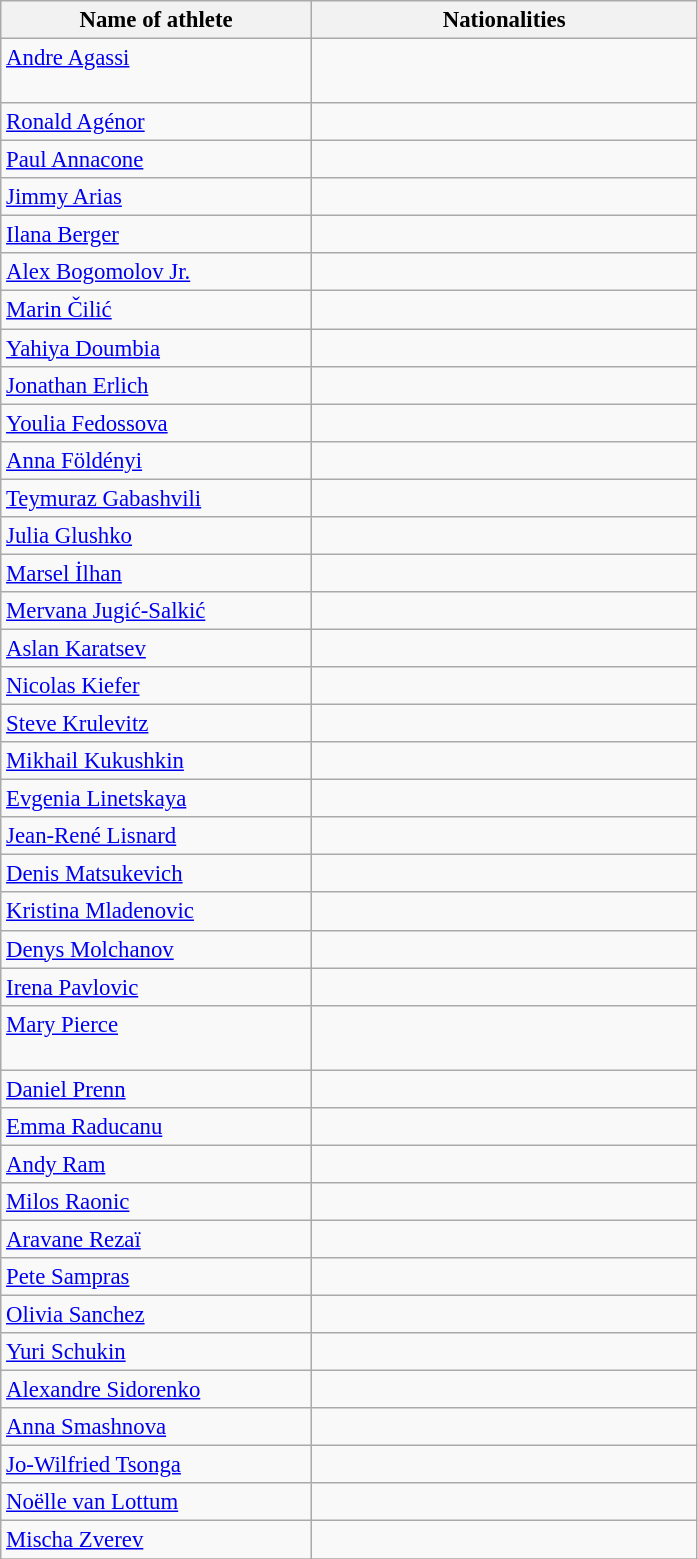<table class="wikitable" style="font-size:95%;">
<tr>
<th width=200>Name of athlete</th>
<th width=250>Nationalities</th>
</tr>
<tr valign=top>
<td><a href='#'>Andre Agassi</a></td>
<td><br><br></td>
</tr>
<tr valign=top>
<td><a href='#'>Ronald Agénor</a></td>
<td><br></td>
</tr>
<tr valign=top>
<td><a href='#'>Paul Annacone</a></td>
<td><br></td>
</tr>
<tr valign=top>
<td><a href='#'>Jimmy Arias</a></td>
<td><br></td>
</tr>
<tr valign=top>
<td><a href='#'>Ilana Berger</a></td>
<td><br></td>
</tr>
<tr valign=top>
<td><a href='#'>Alex Bogomolov Jr.</a></td>
<td><br></td>
</tr>
<tr valign=top>
<td><a href='#'>Marin Čilić</a></td>
<td><br></td>
</tr>
<tr valign=top>
<td><a href='#'>Yahiya Doumbia</a></td>
<td><br></td>
</tr>
<tr valign=top>
<td><a href='#'>Jonathan Erlich</a></td>
<td><br></td>
</tr>
<tr valign=top>
<td><a href='#'>Youlia Fedossova</a></td>
<td><br></td>
</tr>
<tr valign=top>
<td><a href='#'>Anna Földényi</a></td>
<td><br></td>
</tr>
<tr valign=top>
<td><a href='#'>Teymuraz Gabashvili</a></td>
<td><br></td>
</tr>
<tr valign=top>
<td><a href='#'>Julia Glushko</a></td>
<td><br></td>
</tr>
<tr valign=top>
<td><a href='#'>Marsel İlhan</a></td>
<td><br></td>
</tr>
<tr valign=top>
<td><a href='#'>Mervana Jugić-Salkić</a></td>
<td><br></td>
</tr>
<tr valign=top>
<td><a href='#'>Aslan Karatsev</a></td>
<td><br></td>
</tr>
<tr valign=top>
<td><a href='#'>Nicolas Kiefer</a></td>
<td><br></td>
</tr>
<tr valign=top>
<td><a href='#'>Steve Krulevitz</a></td>
<td><br></td>
</tr>
<tr valign=top>
<td><a href='#'>Mikhail Kukushkin</a></td>
<td><br></td>
</tr>
<tr valign=top>
<td><a href='#'>Evgenia Linetskaya</a></td>
<td><br></td>
</tr>
<tr valign=top>
<td><a href='#'>Jean-René Lisnard</a></td>
<td><br></td>
</tr>
<tr valign=top>
<td><a href='#'>Denis Matsukevich</a></td>
<td><br></td>
</tr>
<tr valign=top>
<td><a href='#'>Kristina Mladenovic</a></td>
<td><br></td>
</tr>
<tr valign=top>
<td><a href='#'>Denys Molchanov</a></td>
<td><br></td>
</tr>
<tr valign=top>
<td><a href='#'>Irena Pavlovic</a></td>
<td><br></td>
</tr>
<tr valign=top>
<td><a href='#'>Mary Pierce</a></td>
<td><br><br></td>
</tr>
<tr valign=top>
<td><a href='#'>Daniel Prenn</a></td>
<td><br></td>
</tr>
<tr valign=top>
<td><a href='#'>Emma Raducanu</a></td>
<td><br></td>
</tr>
<tr valign=top>
<td><a href='#'>Andy Ram</a></td>
<td><br></td>
</tr>
<tr valign=top>
<td><a href='#'>Milos Raonic</a></td>
<td><br></td>
</tr>
<tr valign=top>
<td><a href='#'>Aravane Rezaï</a></td>
<td><br></td>
</tr>
<tr valign=top>
<td><a href='#'>Pete Sampras</a></td>
<td><br></td>
</tr>
<tr valign=top>
<td><a href='#'>Olivia Sanchez</a></td>
<td><br></td>
</tr>
<tr valign=top>
<td><a href='#'>Yuri Schukin</a></td>
<td><br></td>
</tr>
<tr valign=top>
<td><a href='#'>Alexandre Sidorenko</a></td>
<td><br></td>
</tr>
<tr valign=top>
<td><a href='#'>Anna Smashnova</a></td>
<td><br></td>
</tr>
<tr valign=top>
<td><a href='#'>Jo-Wilfried Tsonga</a></td>
<td><br></td>
</tr>
<tr valign=top>
<td><a href='#'>Noëlle van Lottum</a></td>
<td><br></td>
</tr>
<tr valign=top>
<td><a href='#'>Mischa Zverev</a></td>
<td><br></td>
</tr>
<tr>
</tr>
</table>
